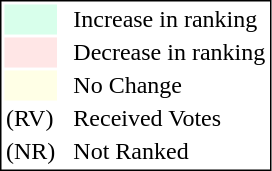<table style="border:1px solid black;">
<tr>
<td style="background:#D8FFEB; width:20px;"></td>
<td> </td>
<td>Increase in ranking</td>
</tr>
<tr>
<td style="background:#FFE6E6; width:20px;"></td>
<td> </td>
<td>Decrease in ranking</td>
</tr>
<tr>
<td style="background:#FFFFE6; width:20px;"></td>
<td> </td>
<td>No Change</td>
</tr>
<tr>
<td>(RV)</td>
<td> </td>
<td>Received Votes</td>
</tr>
<tr>
<td>(NR)</td>
<td> </td>
<td>Not Ranked</td>
</tr>
</table>
